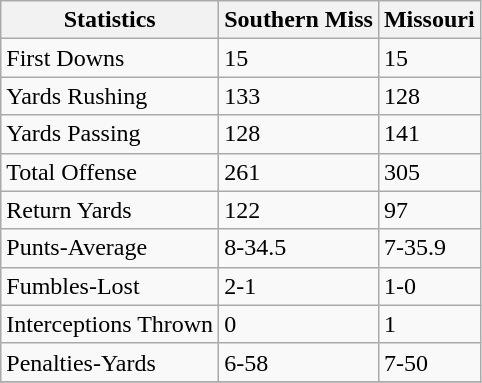<table class="wikitable">
<tr>
<th>Statistics</th>
<th>Southern Miss</th>
<th>Missouri</th>
</tr>
<tr>
<td>First Downs</td>
<td>15</td>
<td>15</td>
</tr>
<tr>
<td>Yards Rushing</td>
<td>133</td>
<td>128</td>
</tr>
<tr>
<td>Yards Passing</td>
<td>128</td>
<td>141</td>
</tr>
<tr>
<td>Total Offense</td>
<td>261</td>
<td>305</td>
</tr>
<tr>
<td>Return Yards</td>
<td>122</td>
<td>97</td>
</tr>
<tr>
<td>Punts-Average</td>
<td>8-34.5</td>
<td>7-35.9</td>
</tr>
<tr>
<td>Fumbles-Lost</td>
<td>2-1</td>
<td>1-0</td>
</tr>
<tr>
<td>Interceptions Thrown</td>
<td>0</td>
<td>1</td>
</tr>
<tr>
<td>Penalties-Yards</td>
<td>6-58</td>
<td>7-50</td>
</tr>
<tr>
</tr>
</table>
